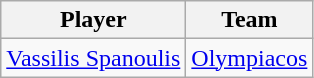<table class="wikitable">
<tr>
<th>Player</th>
<th>Team</th>
</tr>
<tr>
<td> <a href='#'>Vassilis Spanoulis</a></td>
<td><a href='#'>Olympiacos</a></td>
</tr>
</table>
